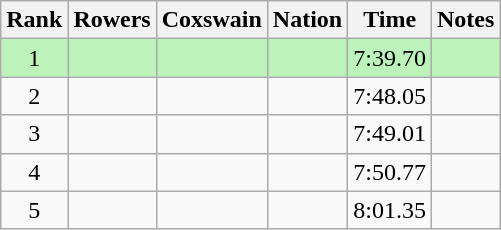<table class="wikitable sortable" style=text-align:center>
<tr>
<th>Rank</th>
<th>Rowers</th>
<th>Coxswain</th>
<th>Nation</th>
<th>Time</th>
<th>Notes</th>
</tr>
<tr bgcolor=bbf3bb>
<td>1</td>
<td align=left></td>
<td align=left></td>
<td align=left></td>
<td>7:39.70</td>
<td></td>
</tr>
<tr>
<td>2</td>
<td align=left></td>
<td align=left></td>
<td align=left></td>
<td>7:48.05</td>
<td></td>
</tr>
<tr>
<td>3</td>
<td align=left></td>
<td align=left></td>
<td align=left></td>
<td>7:49.01</td>
<td></td>
</tr>
<tr>
<td>4</td>
<td align=left></td>
<td align=left></td>
<td align=left></td>
<td>7:50.77</td>
<td></td>
</tr>
<tr>
<td>5</td>
<td align=left></td>
<td align=left></td>
<td align=left></td>
<td>8:01.35</td>
<td></td>
</tr>
</table>
